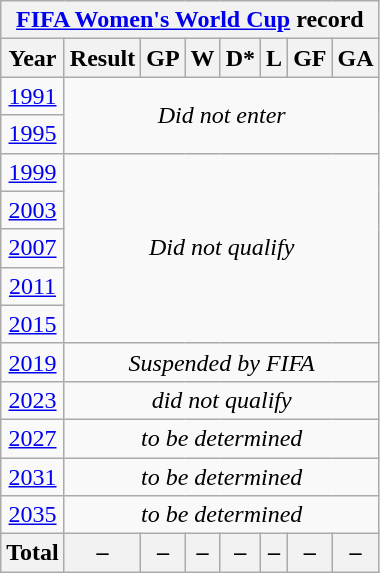<table class="wikitable" style="text-align: center">
<tr>
<th colspan=8><a href='#'>FIFA Women's World Cup</a> record</th>
</tr>
<tr>
<th>Year</th>
<th>Result</th>
<th>GP</th>
<th>W</th>
<th>D*</th>
<th>L</th>
<th>GF</th>
<th>GA</th>
</tr>
<tr>
<td> <a href='#'>1991</a></td>
<td colspan=7 rowspan=2><em>Did not enter</em></td>
</tr>
<tr>
<td> <a href='#'>1995</a></td>
</tr>
<tr>
<td> <a href='#'>1999</a></td>
<td colspan=7 rowspan=5><em>Did not qualify</em></td>
</tr>
<tr>
<td> <a href='#'>2003</a></td>
</tr>
<tr>
<td> <a href='#'>2007</a></td>
</tr>
<tr>
<td> <a href='#'>2011</a></td>
</tr>
<tr>
<td> <a href='#'>2015</a></td>
</tr>
<tr>
<td> <a href='#'>2019</a></td>
<td colspan=7><em>Suspended by FIFA</em></td>
</tr>
<tr>
<td>  <a href='#'>2023</a></td>
<td colspan=7><em>did not qualify</em></td>
</tr>
<tr>
<td> <a href='#'>2027</a></td>
<td colspan=7><em>to be determined</em></td>
</tr>
<tr>
<td> <a href='#'>2031</a></td>
<td colspan=7><em>to be determined</em></td>
</tr>
<tr>
<td> <a href='#'>2035</a></td>
<td colspan=7><em>to be determined</em></td>
</tr>
<tr>
<th>Total</th>
<th>–</th>
<th>–</th>
<th>–</th>
<th>–</th>
<th>–</th>
<th>–</th>
<th>–</th>
</tr>
</table>
